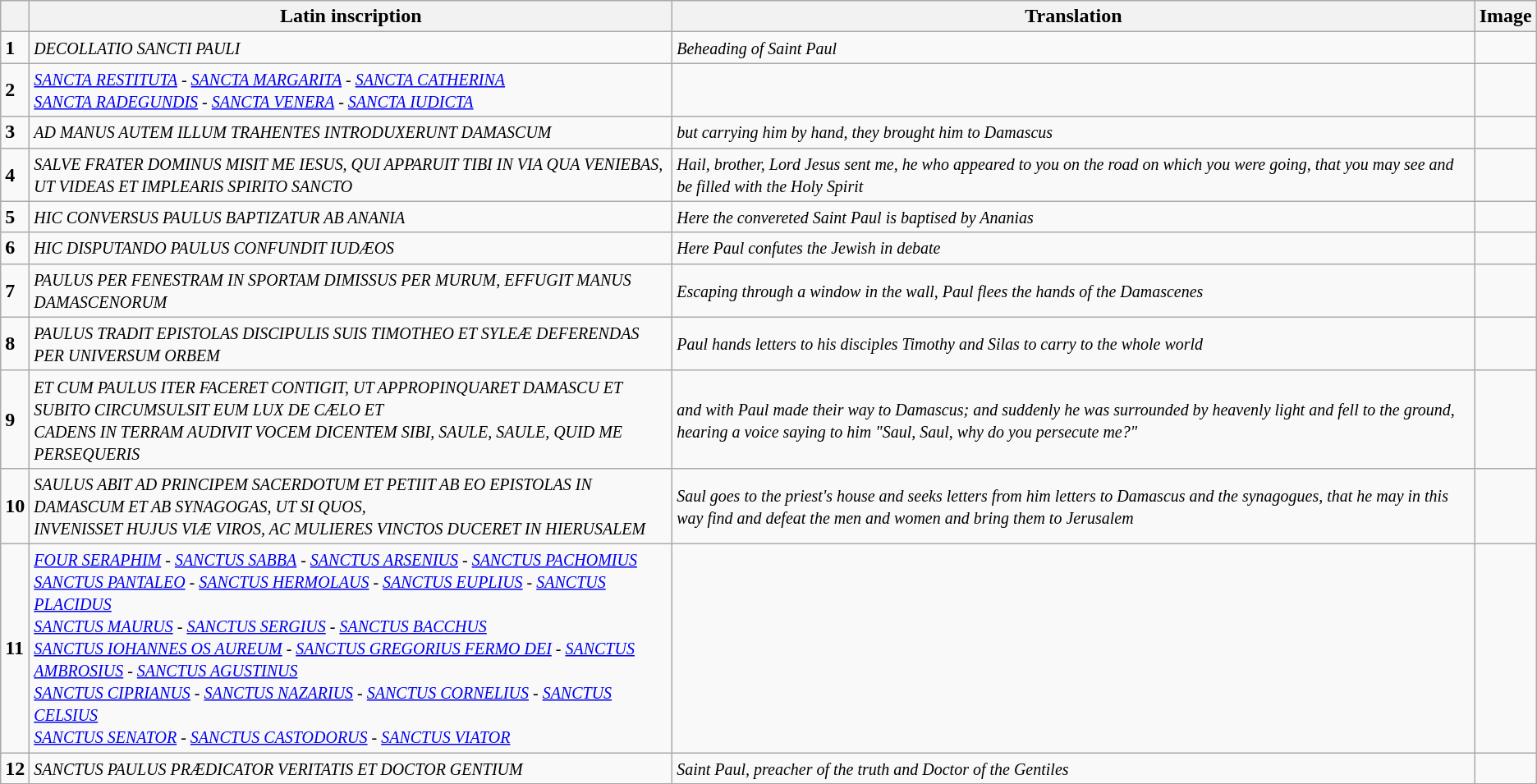<table class="wikitable">
<tr>
<th></th>
<th>Latin inscription</th>
<th>Translation</th>
<th>Image</th>
</tr>
<tr>
<td><strong>1</strong></td>
<td><small><em>DECOLLATIO SANCTI PAULI</em></small></td>
<td><small><em>Beheading of Saint Paul</em></small></td>
<td></td>
</tr>
<tr>
<td><strong>2</strong></td>
<td><small><em><a href='#'>SANCTA RESTITUTA</a> - <a href='#'>SANCTA MARGARITA</a> - <a href='#'>SANCTA CATHERINA</a></em><br> <em><a href='#'>SANCTA RADEGUNDIS</a> - <a href='#'>SANCTA VENERA</a> - <a href='#'>SANCTA IUDICTA</a></em></small></td>
<td></td>
<td></td>
</tr>
<tr>
<td><strong>3</strong></td>
<td><small><em>AD MANUS AUTEM ILLUM TRAHENTES INTRODUXERUNT DAMASCUM</em></small></td>
<td><small><em>but carrying him by hand, they brought him to Damascus</em></small></td>
<td></td>
</tr>
<tr>
<td><strong>4</strong></td>
<td><small><em>SALVE FRATER DOMINUS MISIT ME IESUS, QUI APPARUIT TIBI IN VIA QUA VENIEBAS, UT VIDEAS ET IMPLEARIS SPIRITO SANCTO</em></small></td>
<td><small><em>Hail, brother, Lord Jesus sent me, he who appeared to you on the road on which you were going, that you may see and be filled with the Holy Spirit</em></small></td>
<td></td>
</tr>
<tr>
<td><strong>5</strong></td>
<td><small><em>HIC CONVERSUS PAULUS BAPTIZATUR AB ANANIA</em></small></td>
<td><small><em>Here the convereted Saint Paul is baptised by Ananias</em></small></td>
<td></td>
</tr>
<tr>
<td><strong>6</strong></td>
<td><small><em>HIC DISPUTANDO PAULUS CONFUNDIT IUDÆOS</em></small></td>
<td><small><em>Here Paul confutes the Jewish in debate</em></small></td>
<td></td>
</tr>
<tr>
<td><strong>7</strong></td>
<td><small><em>PAULUS PER FENESTRAM IN SPORTAM DIMISSUS PER MURUM, EFFUGIT MANUS DAMASCENORUM</em></small></td>
<td><small><em>Escaping through a window in the wall, Paul flees the hands of the Damascenes</em></small></td>
<td></td>
</tr>
<tr>
<td><strong>8</strong></td>
<td><small><em>PAULUS TRADIT EPISTOLAS DISCIPULIS SUIS TIMOTHEO ET SYLEÆ DEFERENDAS PER UNIVERSUM ORBEM</em></small></td>
<td><small><em>Paul hands letters to his disciples Timothy and Silas to carry to the whole world</em></small></td>
<td></td>
</tr>
<tr>
<td><strong>9</strong></td>
<td><small><em>ET CUM PAULUS ITER FACERET CONTIGIT, UT APPROPINQUARET DAMASCU ET SUBITO CIRCUMSULSIT EUM LUX DE CÆLO ET<br> CADENS IN TERRAM AUDIVIT VOCEM DICENTEM SIBI, SAULE, SAULE, QUID ME PERSEQUERIS</em></small></td>
<td><small><em>and with Paul made their way to Damascus; and suddenly he was surrounded by heavenly light and fell to the ground, hearing a voice saying to him "Saul, Saul, why do you persecute me?"</em></small></td>
<td></td>
</tr>
<tr>
<td><strong>10</strong></td>
<td><small><em>SAULUS ABIT AD PRINCIPEM SACERDOTUM ET PETIIT AB EO EPISTOLAS IN DAMASCUM ET AB SYNAGOGAS, UT SI QUOS,<br> INVENISSET HUJUS VIÆ VIROS, AC MULIERES VINCTOS DUCERET IN HIERUSALEM</em></small></td>
<td><small><em>Saul goes to the priest's house and seeks letters from him letters to Damascus and the synagogues, that he may in this way find and defeat the men and women and bring them to Jerusalem</em></small></td>
<td></td>
</tr>
<tr>
<td><strong>11</strong></td>
<td><small> <em><a href='#'>FOUR SERAPHIM</a></em> - <em><a href='#'>SANCTUS SABBA</a></em> - <em><a href='#'>SANCTUS ARSENIUS</a></em> - <em><a href='#'>SANCTUS PACHOMIUS</a></em><br> <em><a href='#'>SANCTUS PANTALEO</a></em> - <em><a href='#'>SANCTUS HERMOLAUS</a></em> - <em><a href='#'>SANCTUS EUPLIUS</a></em> - <em><a href='#'>SANCTUS PLACIDUS</a></em><br> <em><a href='#'>SANCTUS MAURUS</a></em> - <em><a href='#'>SANCTUS SERGIUS</a></em> - <em><a href='#'>SANCTUS BACCHUS</a></em><br> <em><a href='#'>SANCTUS IOHANNES OS AUREUM</a></em> - <em><a href='#'>SANCTUS GREGORIUS FERMO DEI</a></em> - <em><a href='#'>SANCTUS AMBROSIUS</a></em> - <em><a href='#'>SANCTUS AGUSTINUS</a></em><br> <em><a href='#'>SANCTUS CIPRIANUS</a></em> - <em><a href='#'>SANCTUS NAZARIUS</a></em> - <em><a href='#'>SANCTUS CORNELIUS</a></em> - <em><a href='#'>SANCTUS CELSIUS</a></em><br> <em><a href='#'>SANCTUS SENATOR</a></em> - <em><a href='#'>SANCTUS CASTODORUS</a></em> - <em><a href='#'>SANCTUS VIATOR</a></em></small></td>
<td></td>
<td></td>
</tr>
<tr>
<td><strong>12</strong></td>
<td><small><em>SANCTUS PAULUS PRÆDICATOR VERITATIS ET DOCTOR GENTIUM</em></small></td>
<td><small><em>Saint Paul, preacher of the truth and Doctor of the Gentiles</em></small></td>
<td></td>
</tr>
<tr>
</tr>
</table>
